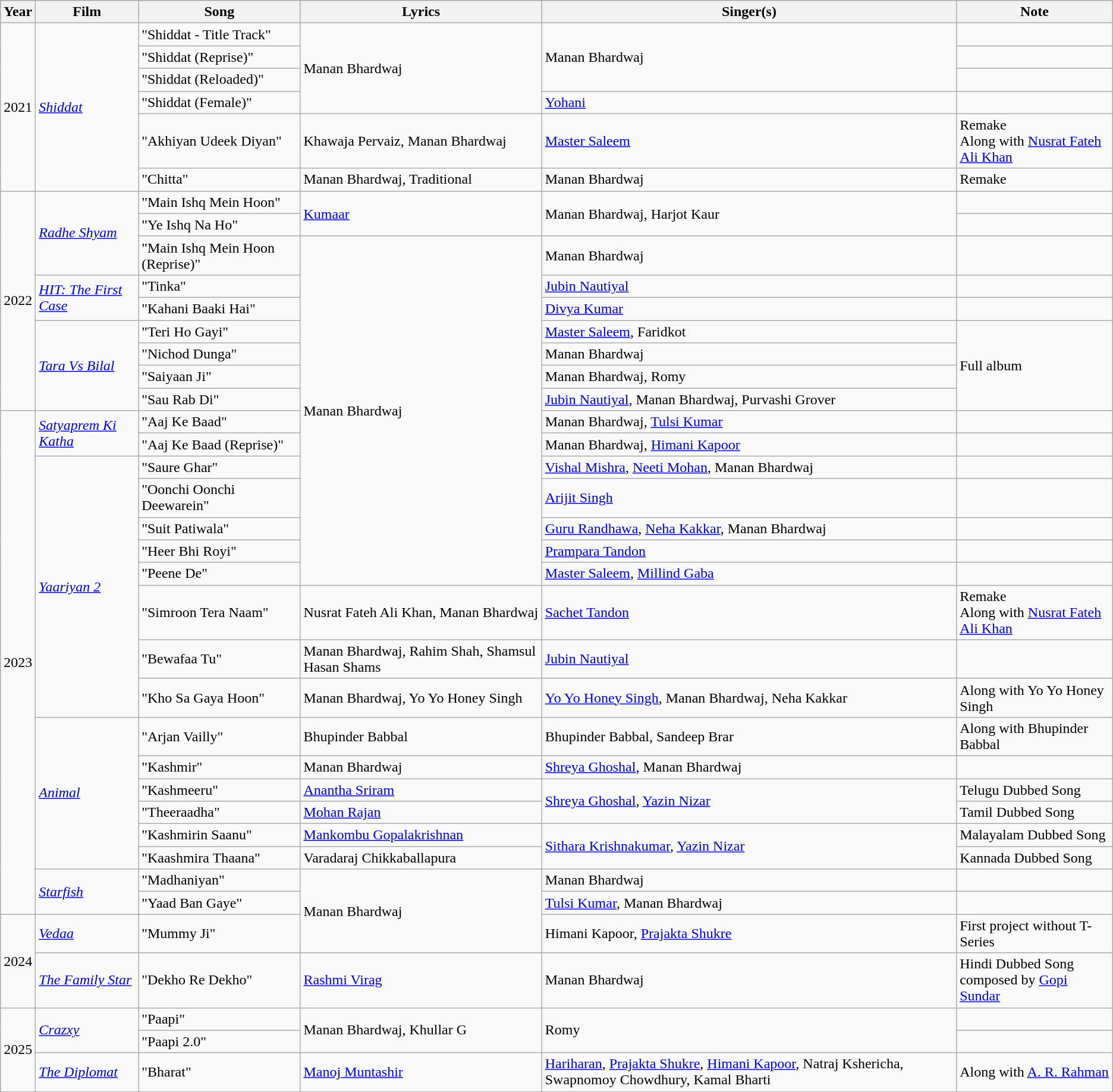<table class="wikitable sortable">
<tr style="background:#cccccf; text-align: center;">
<th>Year</th>
<th>Film</th>
<th>Song</th>
<th>Lyrics</th>
<th>Singer(s)</th>
<th>Note</th>
</tr>
<tr>
<td rowspan = "6">2021</td>
<td rowspan = "6"><em><a href='#'>Shiddat</a></em></td>
<td>"Shiddat - Title Track"</td>
<td rowspan=4>Manan Bhardwaj</td>
<td rowspan=3>Manan Bhardwaj</td>
<td></td>
</tr>
<tr>
<td>"Shiddat (Reprise)"</td>
<td></td>
</tr>
<tr>
<td>"Shiddat (Reloaded)"</td>
<td></td>
</tr>
<tr>
<td>"Shiddat (Female)"</td>
<td><a href='#'>Yohani</a></td>
<td></td>
</tr>
<tr>
<td>"Akhiyan Udeek Diyan"</td>
<td>Khawaja Pervaiz, Manan Bhardwaj</td>
<td><a href='#'>Master Saleem</a></td>
<td>Remake<br>Along with <a href='#'>Nusrat Fateh Ali Khan</a></td>
</tr>
<tr>
<td>"Chitta"</td>
<td>Manan Bhardwaj, Traditional</td>
<td>Manan Bhardwaj</td>
<td>Remake</td>
</tr>
<tr>
<td rowspan = "9">2022</td>
<td rowspan = "3"><em><a href='#'>Radhe Shyam</a></em></td>
<td>"Main Ishq Mein Hoon"</td>
<td rowspan=2><a href='#'>Kumaar</a></td>
<td rowspan=2>Manan Bhardwaj, Harjot Kaur</td>
<td></td>
</tr>
<tr>
<td>"Ye Ishq Na Ho"</td>
<td></td>
</tr>
<tr>
<td>"Main Ishq Mein Hoon (Reprise)"</td>
<td rowspan=14>Manan Bhardwaj</td>
<td>Manan Bhardwaj</td>
<td></td>
</tr>
<tr>
<td rowspan = "2"><em><a href='#'>HIT: The First Case</a></em></td>
<td>"Tinka"</td>
<td><a href='#'>Jubin Nautiyal</a></td>
<td></td>
</tr>
<tr>
<td>"Kahani Baaki Hai"</td>
<td><a href='#'>Divya Kumar</a></td>
<td></td>
</tr>
<tr>
<td rowspan = "4"><em><a href='#'>Tara Vs Bilal</a></em></td>
<td>"Teri Ho Gayi"</td>
<td><a href='#'>Master Saleem</a>, Faridkot</td>
<td rowspan = "4">Full album</td>
</tr>
<tr>
<td>"Nichod Dunga"</td>
<td>Manan Bhardwaj</td>
</tr>
<tr>
<td>"Saiyaan Ji"</td>
<td>Manan Bhardwaj, Romy</td>
</tr>
<tr>
<td>"Sau Rab Di"</td>
<td><a href='#'>Jubin Nautiyal</a>, Manan Bhardwaj, Purvashi Grover</td>
</tr>
<tr>
<td rowspan = "18">2023</td>
<td rowspan = "2"><em><a href='#'>Satyaprem Ki Katha</a></em></td>
<td>"Aaj Ke Baad"</td>
<td>Manan Bhardwaj, <a href='#'>Tulsi Kumar</a></td>
<td></td>
</tr>
<tr>
<td>"Aaj Ke Baad (Reprise)"</td>
<td>Manan Bhardwaj, <a href='#'>Himani Kapoor</a></td>
<td></td>
</tr>
<tr>
<td rowspan = "8"><em><a href='#'>Yaariyan 2</a></em></td>
<td>"Saure Ghar"</td>
<td><a href='#'>Vishal Mishra</a>, <a href='#'>Neeti Mohan</a>, Manan Bhardwaj</td>
<td></td>
</tr>
<tr>
<td>"Oonchi Oonchi Deewarein"</td>
<td><a href='#'>Arijit Singh</a></td>
<td></td>
</tr>
<tr>
<td>"Suit Patiwala"</td>
<td><a href='#'>Guru Randhawa</a>, <a href='#'>Neha Kakkar</a>, Manan Bhardwaj</td>
<td></td>
</tr>
<tr>
<td>"Heer Bhi Royi"</td>
<td><a href='#'>Prampara Tandon</a></td>
<td></td>
</tr>
<tr>
<td>"Peene De"</td>
<td><a href='#'>Master Saleem</a>, <a href='#'>Millind Gaba</a></td>
<td></td>
</tr>
<tr>
<td>"Simroon Tera Naam"</td>
<td>Nusrat Fateh Ali Khan, Manan Bhardwaj</td>
<td><a href='#'>Sachet Tandon</a></td>
<td>Remake<br>Along with <a href='#'>Nusrat Fateh Ali Khan</a></td>
</tr>
<tr>
<td>"Bewafaa Tu"</td>
<td>Manan Bhardwaj, Rahim Shah, Shamsul Hasan Shams</td>
<td><a href='#'>Jubin Nautiyal</a></td>
<td></td>
</tr>
<tr>
<td>"Kho Sa Gaya Hoon"</td>
<td>Manan Bhardwaj,  Yo Yo Honey Singh</td>
<td><a href='#'>Yo Yo Honey Singh</a>,  Manan Bhardwaj, Neha Kakkar</td>
<td>Along with Yo Yo Honey Singh</td>
</tr>
<tr>
<td rowspan = "6"><em><a href='#'>Animal</a></em></td>
<td>"Arjan Vailly"</td>
<td>Bhupinder Babbal</td>
<td>Bhupinder Babbal, Sandeep Brar</td>
<td>Along with Bhupinder Babbal </td>
</tr>
<tr>
<td>"Kashmir"</td>
<td>Manan Bhardwaj</td>
<td><a href='#'>Shreya Ghoshal</a>, Manan Bhardwaj</td>
<td></td>
</tr>
<tr>
<td>"Kashmeeru"</td>
<td><a href='#'>Anantha Sriram</a></td>
<td rowspan=2><a href='#'>Shreya Ghoshal</a>,  <a href='#'>Yazin Nizar</a></td>
<td>Telugu Dubbed Song</td>
</tr>
<tr>
<td>"Theeraadha"</td>
<td><a href='#'>Mohan Rajan</a></td>
<td>Tamil Dubbed Song</td>
</tr>
<tr>
<td>"Kashmirin Saanu"</td>
<td><a href='#'>Mankombu Gopalakrishnan</a></td>
<td rowspan=2><a href='#'>Sithara Krishnakumar</a>,  <a href='#'>Yazin Nizar</a></td>
<td>Malayalam Dubbed Song</td>
</tr>
<tr>
<td>"Kaashmira Thaana"</td>
<td>Varadaraj Chikkaballapura</td>
<td>Kannada Dubbed Song</td>
</tr>
<tr>
<td rowspan = "2"><em><a href='#'>Starfish</a></em></td>
<td>"Madhaniyan"</td>
<td rowspan=3>Manan Bhardwaj</td>
<td>Manan Bhardwaj</td>
<td></td>
</tr>
<tr>
<td>"Yaad Ban Gaye"</td>
<td><a href='#'>Tulsi Kumar</a>, Manan Bhardwaj</td>
<td></td>
</tr>
<tr>
<td rowspan=2>2024</td>
<td><em><a href='#'>Vedaa</a></em></td>
<td>"Mummy Ji"</td>
<td>Himani Kapoor, <a href='#'>Prajakta Shukre</a></td>
<td>First project without T-Series</td>
</tr>
<tr>
<td><em><a href='#'>The Family Star</a></em></td>
<td>"Dekho Re Dekho"</td>
<td><a href='#'>Rashmi Virag</a></td>
<td>Manan Bhardwaj</td>
<td>Hindi Dubbed Song<br>composed by <a href='#'>Gopi Sundar</a></td>
</tr>
<tr>
<td rowspan=3>2025</td>
<td rowspan=2><em><a href='#'>Crazxy</a></em></td>
<td>"Paapi"</td>
<td rowspan=2>Manan Bhardwaj, Khullar G</td>
<td rowspan=2>Romy</td>
<td></td>
</tr>
<tr>
<td>"Paapi 2.0"</td>
<td></td>
</tr>
<tr>
<td><em><a href='#'>The Diplomat</a></em></td>
<td>"Bharat"</td>
<td><a href='#'>Manoj Muntashir</a></td>
<td><a href='#'>Hariharan</a>, <a href='#'>Prajakta Shukre</a>, <a href='#'>Himani Kapoor</a>, Natraj Kshericha, Swapnomoy Chowdhury, Kamal Bharti</td>
<td>Along with <a href='#'>A. R. Rahman</a></td>
</tr>
</table>
